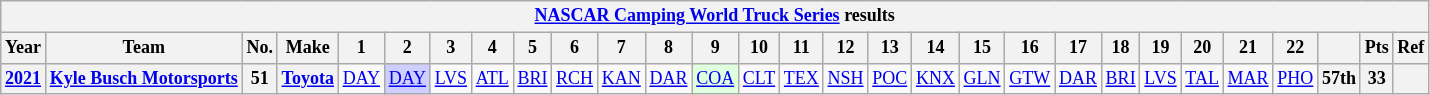<table class="wikitable" style="text-align:center; font-size:75%">
<tr>
<th colspan=29><a href='#'>NASCAR Camping World Truck Series</a> results</th>
</tr>
<tr>
<th>Year</th>
<th>Team</th>
<th>No.</th>
<th>Make</th>
<th>1</th>
<th>2</th>
<th>3</th>
<th>4</th>
<th>5</th>
<th>6</th>
<th>7</th>
<th>8</th>
<th>9</th>
<th>10</th>
<th>11</th>
<th>12</th>
<th>13</th>
<th>14</th>
<th>15</th>
<th>16</th>
<th>17</th>
<th>18</th>
<th>19</th>
<th>20</th>
<th>21</th>
<th>22</th>
<th></th>
<th>Pts</th>
<th>Ref</th>
</tr>
<tr>
<th><a href='#'>2021</a></th>
<th><a href='#'>Kyle Busch Motorsports</a></th>
<th>51</th>
<th><a href='#'>Toyota</a></th>
<td><a href='#'>DAY</a></td>
<td style="background:#CFCFFF;"><a href='#'>DAY</a><br></td>
<td><a href='#'>LVS</a></td>
<td><a href='#'>ATL</a></td>
<td><a href='#'>BRI</a></td>
<td><a href='#'>RCH</a></td>
<td><a href='#'>KAN</a></td>
<td><a href='#'>DAR</a></td>
<td style="background:#DFFFDF;"><a href='#'>COA</a><br></td>
<td><a href='#'>CLT</a></td>
<td><a href='#'>TEX</a></td>
<td><a href='#'>NSH</a></td>
<td><a href='#'>POC</a></td>
<td><a href='#'>KNX</a></td>
<td><a href='#'>GLN</a></td>
<td><a href='#'>GTW</a></td>
<td><a href='#'>DAR</a></td>
<td><a href='#'>BRI</a></td>
<td><a href='#'>LVS</a></td>
<td><a href='#'>TAL</a></td>
<td><a href='#'>MAR</a></td>
<td><a href='#'>PHO</a></td>
<th>57th</th>
<th>33</th>
<th></th>
</tr>
</table>
